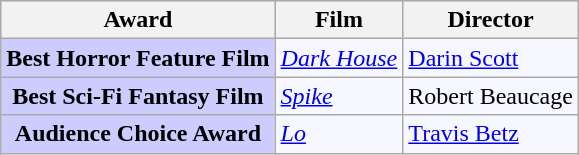<table class="wikitable sortable">
<tr style=background:#ccccff>
<th>Award</th>
<th>Film</th>
<th>Director</th>
</tr>
<tr>
<th style="background: #ccccff;">Best Horror Feature Film</th>
<td style="background: #f7f8ff; white-space: nowrap;"><em><a href='#'>Dark House</a></em></td>
<td style="background: #f7f8ff; white-space: nowrap;"><a href='#'>Darin Scott</a></td>
</tr>
<tr>
<th style="background: #ccccff;">Best Sci-Fi Fantasy Film</th>
<td style="background: #f7f8ff; white-space: nowrap;"><em><a href='#'>Spike</a></em></td>
<td style="background: #f7f8ff; white-space: nowrap;">Robert Beaucage</td>
</tr>
<tr>
<th style="background: #ccccff;">Audience Choice Award</th>
<td style="background: #f7f8ff; white-space: nowrap;"><em><a href='#'>Lo</a></em></td>
<td style="background: #f7f8ff; white-space: nowrap;"><a href='#'>Travis Betz</a></td>
</tr>
</table>
